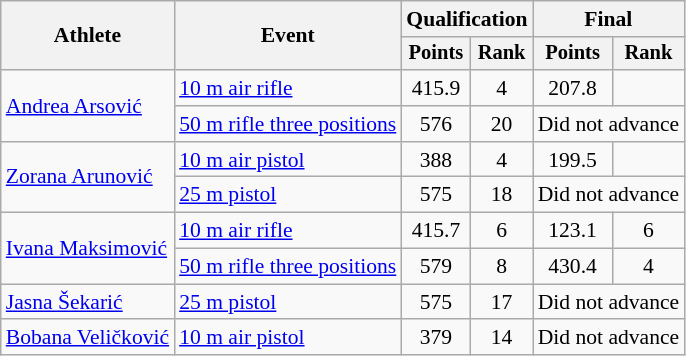<table class="wikitable" style="font-size:90%">
<tr>
<th rowspan="2">Athlete</th>
<th rowspan="2">Event</th>
<th colspan=2>Qualification</th>
<th colspan=2>Final</th>
</tr>
<tr style="font-size:95%">
<th>Points</th>
<th>Rank</th>
<th>Points</th>
<th>Rank</th>
</tr>
<tr align=center>
<td align=left rowspan=2><a href='#'>Andrea Arsović</a></td>
<td align=left><a href='#'>10 m air rifle</a></td>
<td>415.9</td>
<td>4</td>
<td>207.8</td>
<td></td>
</tr>
<tr align=center>
<td align=left><a href='#'>50 m rifle three positions</a></td>
<td>576</td>
<td>20</td>
<td colspan=2 align=center>Did not advance</td>
</tr>
<tr align=center>
<td align=left rowspan=2><a href='#'>Zorana Arunović</a></td>
<td align=left><a href='#'>10 m air pistol</a></td>
<td>388</td>
<td>4</td>
<td>199.5</td>
<td></td>
</tr>
<tr align=center>
<td align=left><a href='#'>25 m pistol</a></td>
<td>575</td>
<td>18</td>
<td colspan=2 align=center>Did not advance</td>
</tr>
<tr align=center>
<td align=left rowspan=2><a href='#'>Ivana Maksimović</a></td>
<td align=left><a href='#'>10 m air rifle</a></td>
<td>415.7</td>
<td>6</td>
<td>123.1</td>
<td>6</td>
</tr>
<tr align=center>
<td align=left><a href='#'>50 m rifle three positions</a></td>
<td>579</td>
<td>8</td>
<td>430.4</td>
<td>4</td>
</tr>
<tr align=center>
<td align=left><a href='#'>Jasna Šekarić</a></td>
<td align=left><a href='#'>25 m pistol</a></td>
<td>575</td>
<td>17</td>
<td colspan=2 align=center>Did not advance</td>
</tr>
<tr align=center>
<td align=left><a href='#'>Bobana Veličković</a></td>
<td align=left><a href='#'>10 m air pistol</a></td>
<td>379</td>
<td>14</td>
<td colspan=2 align=center>Did not advance</td>
</tr>
</table>
